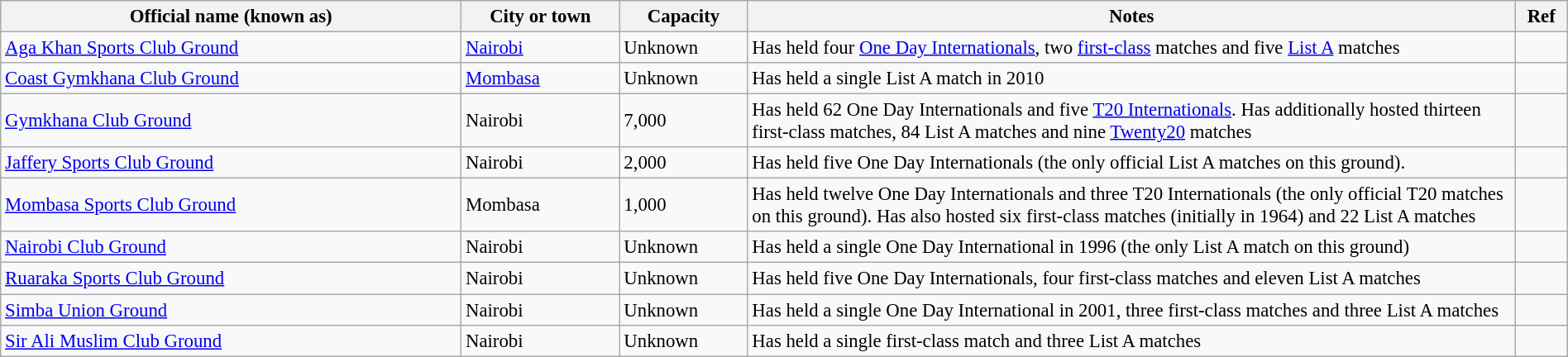<table class="wikitable" style="font-size:95%;" width="100%">
<tr>
<th width=15%>Official name (known as)</th>
<th width=5%>City or town</th>
<th width=3%>Capacity</th>
<th width=25%>Notes</th>
<th width=1%>Ref</th>
</tr>
<tr>
<td><a href='#'>Aga Khan Sports Club Ground</a></td>
<td><a href='#'>Nairobi</a></td>
<td>Unknown</td>
<td>Has held four <a href='#'>One Day Internationals</a>, two <a href='#'>first-class</a> matches and five <a href='#'>List A</a> matches</td>
<td></td>
</tr>
<tr>
<td><a href='#'>Coast Gymkhana Club Ground</a></td>
<td><a href='#'>Mombasa</a></td>
<td>Unknown</td>
<td>Has held a single List A match in 2010</td>
<td></td>
</tr>
<tr>
<td><a href='#'>Gymkhana Club Ground</a></td>
<td>Nairobi</td>
<td>7,000</td>
<td>Has held 62 One Day Internationals and five <a href='#'>T20 Internationals</a>.  Has additionally hosted thirteen first-class matches, 84 List A matches and nine <a href='#'>Twenty20</a> matches</td>
<td></td>
</tr>
<tr>
<td><a href='#'>Jaffery Sports Club Ground</a></td>
<td>Nairobi</td>
<td>2,000</td>
<td>Has held five One Day Internationals (the only official List A matches on this ground).</td>
<td></td>
</tr>
<tr>
<td><a href='#'>Mombasa Sports Club Ground</a></td>
<td>Mombasa</td>
<td>1,000</td>
<td>Has held twelve One Day Internationals and three T20 Internationals (the only official T20 matches on this ground). Has also hosted six first-class matches (initially in 1964) and 22 List A matches</td>
<td></td>
</tr>
<tr>
<td><a href='#'>Nairobi Club Ground</a></td>
<td>Nairobi</td>
<td>Unknown</td>
<td>Has held a single One Day International in 1996 (the only List A match on this ground)</td>
<td></td>
</tr>
<tr>
<td><a href='#'>Ruaraka Sports Club Ground</a></td>
<td>Nairobi</td>
<td>Unknown</td>
<td>Has held five One Day Internationals, four first-class matches and eleven List A matches</td>
<td></td>
</tr>
<tr>
<td><a href='#'>Simba Union Ground</a></td>
<td>Nairobi</td>
<td>Unknown</td>
<td>Has held a single One Day International in 2001, three first-class matches and three List A matches</td>
<td></td>
</tr>
<tr>
<td><a href='#'>Sir Ali Muslim Club Ground</a></td>
<td>Nairobi</td>
<td>Unknown</td>
<td>Has held a single first-class match and three List A matches</td>
<td></td>
</tr>
</table>
